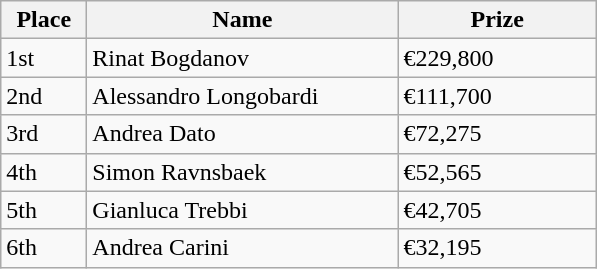<table class="wikitable">
<tr>
<th style="width:50px;">Place</th>
<th style="width:200px;">Name</th>
<th style="width:125px;">Prize</th>
</tr>
<tr>
<td>1st</td>
<td> Rinat Bogdanov</td>
<td>€229,800</td>
</tr>
<tr>
<td>2nd</td>
<td> Alessandro Longobardi</td>
<td>€111,700</td>
</tr>
<tr>
<td>3rd</td>
<td> Andrea Dato</td>
<td>€72,275</td>
</tr>
<tr>
<td>4th</td>
<td> Simon Ravnsbaek</td>
<td>€52,565</td>
</tr>
<tr>
<td>5th</td>
<td> Gianluca Trebbi</td>
<td>€42,705</td>
</tr>
<tr>
<td>6th</td>
<td> Andrea Carini</td>
<td>€32,195</td>
</tr>
</table>
